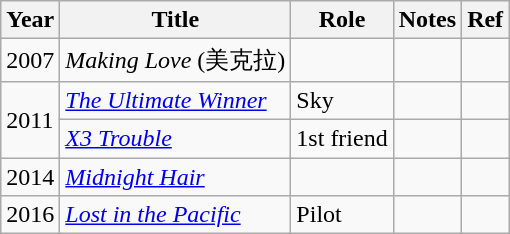<table class="wikitable sortable">
<tr>
<th>Year</th>
<th>Title</th>
<th>Role</th>
<th class="unsortable">Notes</th>
<th class="unsortable">Ref</th>
</tr>
<tr>
<td>2007</td>
<td><em>Making Love</em> (美克拉)</td>
<td></td>
<td></td>
<td></td>
</tr>
<tr>
<td rowspan="2">2011</td>
<td><em><a href='#'>The Ultimate Winner</a></em></td>
<td>Sky</td>
<td></td>
<td></td>
</tr>
<tr>
<td><em><a href='#'>X3 Trouble</a></em></td>
<td>1st friend</td>
<td></td>
<td></td>
</tr>
<tr>
<td>2014</td>
<td><em><a href='#'>Midnight Hair</a></em></td>
<td></td>
<td></td>
<td></td>
</tr>
<tr>
<td>2016</td>
<td><em><a href='#'>Lost in the Pacific</a></em></td>
<td>Pilot</td>
<td></td>
<td></td>
</tr>
</table>
